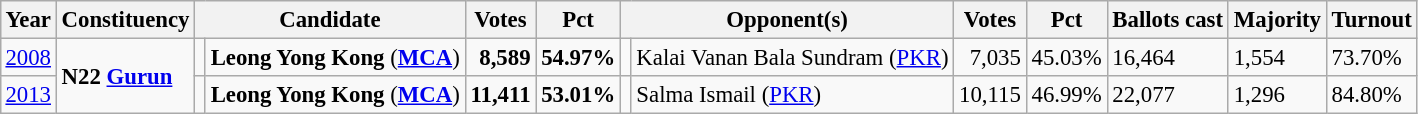<table class="wikitable" style="margin:0.5em ; font-size:95%">
<tr>
<th>Year</th>
<th>Constituency</th>
<th colspan=2>Candidate</th>
<th>Votes</th>
<th>Pct</th>
<th colspan=2>Opponent(s)</th>
<th>Votes</th>
<th>Pct</th>
<th>Ballots cast</th>
<th>Majority</th>
<th>Turnout</th>
</tr>
<tr>
<td><a href='#'>2008</a></td>
<td rowspan=2><strong>N22 <a href='#'>Gurun</a></strong></td>
<td></td>
<td><strong>Leong Yong Kong</strong> (<a href='#'><strong>MCA</strong></a>)</td>
<td align=right><strong>8,589</strong></td>
<td><strong>54.97%</strong></td>
<td></td>
<td>Kalai Vanan Bala Sundram (<a href='#'>PKR</a>)</td>
<td align=right>7,035</td>
<td>45.03%</td>
<td>16,464</td>
<td>1,554</td>
<td>73.70%</td>
</tr>
<tr>
<td><a href='#'>2013</a></td>
<td></td>
<td><strong>Leong Yong Kong</strong> (<a href='#'><strong>MCA</strong></a>)</td>
<td align=right><strong>11,411</strong></td>
<td><strong>53.01%</strong></td>
<td></td>
<td>Salma Ismail (<a href='#'>PKR</a>)</td>
<td align=right>10,115</td>
<td>46.99%</td>
<td>22,077</td>
<td>1,296</td>
<td>84.80%</td>
</tr>
</table>
